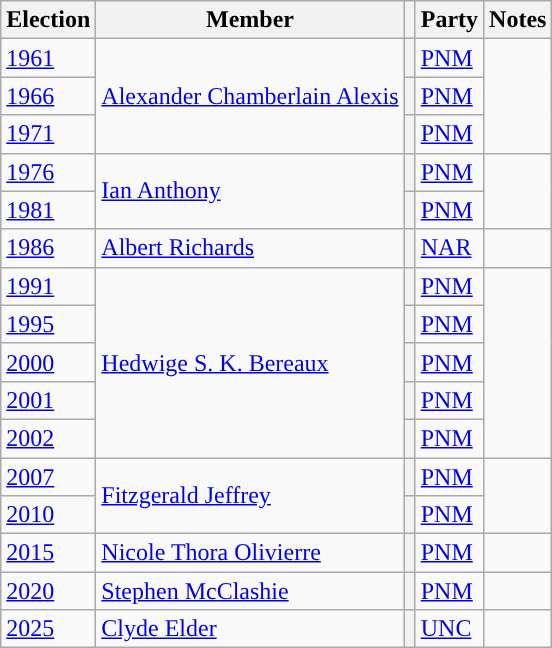<table class="wikitable sortable">
<tr>
<th>Election</th>
<th>Member</th>
<th></th>
<th>Party</th>
<th>Notes</th>
</tr>
<tr>
<td><a href='#'>1961</a></td>
<td rowspan="3"><a href='#'>Alexander Chamberlain Alexis</a></td>
<th style="background-color: "></th>
<td><a href='#'>PNM</a></td>
<td rowspan="3"></td>
</tr>
<tr>
<td><a href='#'>1966</a></td>
<th style="background-color: "></th>
<td><a href='#'>PNM</a></td>
</tr>
<tr>
<td><a href='#'>1971</a></td>
<th style="background-color: "></th>
<td><a href='#'>PNM</a></td>
</tr>
<tr>
<td><a href='#'>1976</a></td>
<td rowspan="2"><a href='#'>Ian Anthony</a></td>
<th style="background-color: "></th>
<td><a href='#'>PNM</a></td>
<td rowspan="2"></td>
</tr>
<tr>
<td><a href='#'>1981</a></td>
<th style="background-color: "></th>
<td><a href='#'>PNM</a></td>
</tr>
<tr>
<td><a href='#'>1986</a></td>
<td><a href='#'>Albert Richards</a></td>
<th style="background-color: "></th>
<td><a href='#'>NAR</a></td>
<td></td>
</tr>
<tr>
<td><a href='#'>1991</a></td>
<td rowspan="5"><a href='#'>Hedwige S. K. Bereaux</a></td>
<th style="background-color: "></th>
<td><a href='#'>PNM</a></td>
<td rowspan="5"></td>
</tr>
<tr>
<td><a href='#'>1995</a></td>
<th style="background-color: "></th>
<td><a href='#'>PNM</a></td>
</tr>
<tr>
<td><a href='#'>2000</a></td>
<th style="background-color: "></th>
<td><a href='#'>PNM</a></td>
</tr>
<tr>
<td><a href='#'>2001</a></td>
<th style="background-color: "></th>
<td><a href='#'>PNM</a></td>
</tr>
<tr>
<td><a href='#'>2002</a></td>
<th style="background-color: "></th>
<td><a href='#'>PNM</a></td>
</tr>
<tr>
<td><a href='#'>2007</a></td>
<td rowspan="2"><a href='#'>Fitzgerald Jeffrey</a></td>
<th style="background-color: "></th>
<td><a href='#'>PNM</a></td>
<td rowspan="2"></td>
</tr>
<tr>
<td><a href='#'>2010</a></td>
<th style="background-color: "></th>
<td><a href='#'>PNM</a></td>
</tr>
<tr>
<td><a href='#'>2015</a></td>
<td><a href='#'>Nicole Thora Olivierre</a></td>
<th style="background-color: "></th>
<td><a href='#'>PNM</a></td>
<td></td>
</tr>
<tr>
<td><a href='#'>2020</a></td>
<td><a href='#'>Stephen McClashie</a></td>
<th style="background-color: "></th>
<td><a href='#'>PNM</a></td>
<td></td>
</tr>
<tr>
<td><a href='#'>2025</a></td>
<td><a href='#'>Clyde Elder</a></td>
<th style="background-color: "></th>
<td><a href='#'>UNC</a></td>
<td></td>
</tr>
</table>
